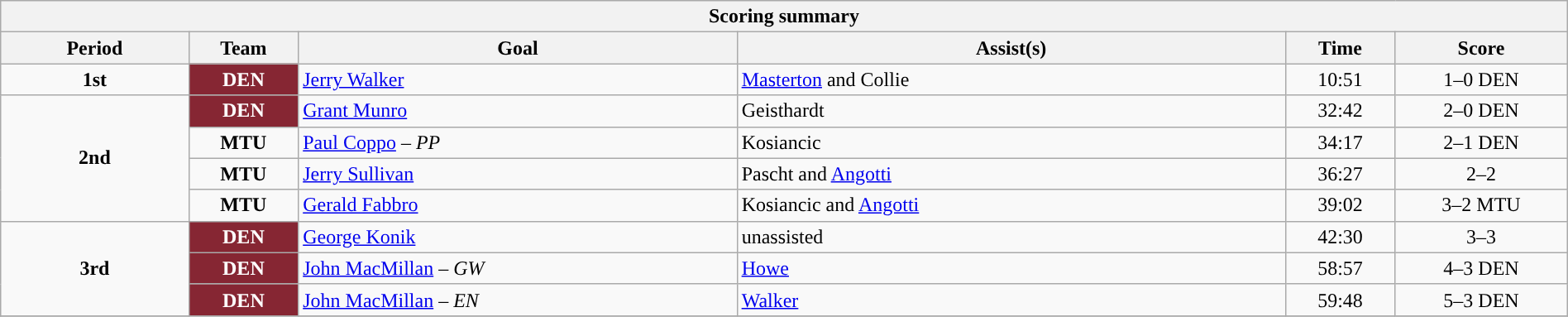<table style="width:100%;" class="wikitable">
<tr>
<th colspan=6>Scoring summary</th>
</tr>
<tr>
<th style="width:12%;">Period</th>
<th style="width:7%;">Team</th>
<th style="width:28%;">Goal</th>
<th style="width:35%;">Assist(s)</th>
<th style="width:7%;">Time</th>
<th style="width:11%;">Score</th>
</tr>
<tr>
<td style="text-align:center;" rowspan="1"><strong>1st</strong></td>
<td align=center style="color:white; background:#862633; "><strong>DEN</strong></td>
<td><a href='#'>Jerry Walker</a></td>
<td><a href='#'>Masterton</a> and Collie</td>
<td align=center>10:51</td>
<td align=center>1–0 DEN</td>
</tr>
<tr>
<td style="text-align:center;" rowspan="4"><strong>2nd</strong></td>
<td align=center style="color:white; background:#862633; "><strong>DEN</strong></td>
<td><a href='#'>Grant Munro</a></td>
<td>Geisthardt</td>
<td align=center>32:42</td>
<td align=center>2–0 DEN</td>
</tr>
<tr>
<td align=center><strong>MTU</strong></td>
<td><a href='#'>Paul Coppo</a> – <em>PP</em></td>
<td>Kosiancic</td>
<td align=center>34:17</td>
<td align=center>2–1 DEN</td>
</tr>
<tr>
<td align=center><strong>MTU</strong></td>
<td><a href='#'>Jerry Sullivan</a></td>
<td>Pascht and <a href='#'>Angotti</a></td>
<td align=center>36:27</td>
<td align=center>2–2</td>
</tr>
<tr>
<td align=center><strong>MTU</strong></td>
<td><a href='#'>Gerald Fabbro</a></td>
<td>Kosiancic and <a href='#'>Angotti</a></td>
<td align=center>39:02</td>
<td align=center>3–2 MTU</td>
</tr>
<tr>
<td style="text-align:center;" rowspan="3"><strong>3rd</strong></td>
<td align=center style="color:white; background:#862633; "><strong>DEN</strong></td>
<td><a href='#'>George Konik</a></td>
<td>unassisted</td>
<td align=center>42:30</td>
<td align=center>3–3</td>
</tr>
<tr>
<td align=center style="color:white; background:#862633; "><strong>DEN</strong></td>
<td><a href='#'>John MacMillan</a> – <em>GW</em></td>
<td><a href='#'>Howe</a></td>
<td align=center>58:57</td>
<td align=center>4–3 DEN</td>
</tr>
<tr>
<td align=center style="color:white; background:#862633; "><strong>DEN</strong></td>
<td><a href='#'>John MacMillan</a> – <em>EN</em></td>
<td><a href='#'>Walker</a></td>
<td align=center>59:48</td>
<td align=center>5–3 DEN</td>
</tr>
<tr>
</tr>
</table>
